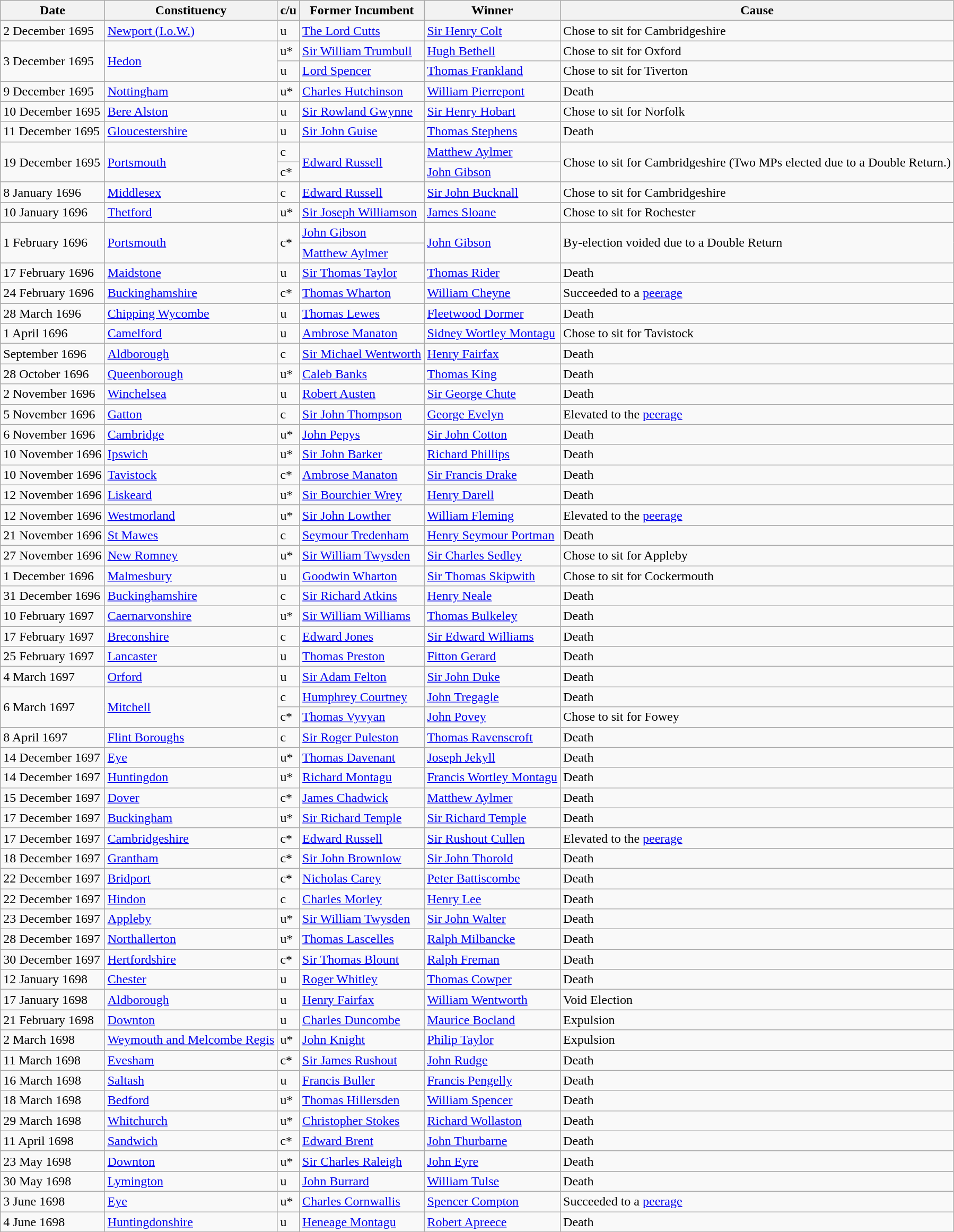<table class="wikitable">
<tr>
<th>Date</th>
<th>Constituency</th>
<th>c/u</th>
<th>Former Incumbent</th>
<th>Winner</th>
<th>Cause</th>
</tr>
<tr>
<td>2 December 1695</td>
<td><a href='#'>Newport (I.o.W.)</a></td>
<td>u</td>
<td><a href='#'>The Lord Cutts</a></td>
<td><a href='#'>Sir Henry Colt</a></td>
<td>Chose to sit for Cambridgeshire</td>
</tr>
<tr>
<td rowspan=2>3 December 1695</td>
<td rowspan=2><a href='#'>Hedon</a></td>
<td>u*</td>
<td><a href='#'>Sir William Trumbull</a></td>
<td><a href='#'>Hugh Bethell</a></td>
<td>Chose to sit for Oxford</td>
</tr>
<tr>
<td>u</td>
<td><a href='#'>Lord Spencer</a></td>
<td><a href='#'>Thomas Frankland</a></td>
<td>Chose to sit for Tiverton</td>
</tr>
<tr>
<td>9 December 1695</td>
<td><a href='#'>Nottingham</a></td>
<td>u*</td>
<td><a href='#'>Charles Hutchinson</a></td>
<td><a href='#'>William Pierrepont</a></td>
<td>Death</td>
</tr>
<tr>
<td>10 December 1695</td>
<td><a href='#'>Bere Alston</a></td>
<td>u</td>
<td><a href='#'>Sir Rowland Gwynne</a></td>
<td><a href='#'>Sir Henry Hobart</a></td>
<td>Chose to sit for Norfolk</td>
</tr>
<tr>
<td>11 December 1695</td>
<td><a href='#'>Gloucestershire</a></td>
<td>u</td>
<td><a href='#'>Sir John Guise</a></td>
<td><a href='#'>Thomas Stephens</a></td>
<td>Death</td>
</tr>
<tr>
<td rowspan=2>19 December 1695</td>
<td rowspan=2><a href='#'>Portsmouth</a></td>
<td>c</td>
<td rowspan=2><a href='#'>Edward Russell</a></td>
<td><a href='#'>Matthew Aylmer</a></td>
<td rowspan=2>Chose to sit for Cambridgeshire (Two MPs elected due to a Double Return.)</td>
</tr>
<tr>
<td>c*</td>
<td><a href='#'>John Gibson</a></td>
</tr>
<tr>
<td>8 January 1696</td>
<td><a href='#'>Middlesex</a></td>
<td>c</td>
<td><a href='#'>Edward Russell</a></td>
<td><a href='#'>Sir John Bucknall</a></td>
<td>Chose to sit for Cambridgeshire</td>
</tr>
<tr>
<td>10 January 1696</td>
<td><a href='#'>Thetford</a></td>
<td>u*</td>
<td><a href='#'>Sir Joseph Williamson</a></td>
<td><a href='#'>James Sloane</a></td>
<td>Chose to sit for Rochester</td>
</tr>
<tr>
<td rowspan=2>1 February 1696</td>
<td rowspan=2><a href='#'>Portsmouth</a></td>
<td rowspan=2>c*</td>
<td><a href='#'>John Gibson</a></td>
<td rowspan=2><a href='#'>John Gibson</a></td>
<td rowspan=2>By-election voided due to a Double Return</td>
</tr>
<tr>
<td><a href='#'>Matthew Aylmer</a></td>
</tr>
<tr>
<td>17 February 1696</td>
<td><a href='#'>Maidstone</a></td>
<td>u</td>
<td><a href='#'>Sir Thomas Taylor</a></td>
<td><a href='#'>Thomas Rider</a></td>
<td>Death</td>
</tr>
<tr>
<td>24 February 1696</td>
<td><a href='#'>Buckinghamshire</a></td>
<td>c*</td>
<td><a href='#'>Thomas Wharton</a></td>
<td><a href='#'>William Cheyne</a></td>
<td>Succeeded to a <a href='#'>peerage</a></td>
</tr>
<tr>
<td>28 March 1696</td>
<td><a href='#'>Chipping Wycombe</a></td>
<td>u</td>
<td><a href='#'>Thomas Lewes</a></td>
<td><a href='#'>Fleetwood Dormer</a></td>
<td>Death</td>
</tr>
<tr>
<td>1 April 1696</td>
<td><a href='#'>Camelford</a></td>
<td>u</td>
<td><a href='#'>Ambrose Manaton</a></td>
<td><a href='#'>Sidney Wortley Montagu</a></td>
<td>Chose to sit for Tavistock</td>
</tr>
<tr>
<td>September 1696</td>
<td><a href='#'>Aldborough</a></td>
<td>c</td>
<td><a href='#'>Sir Michael Wentworth</a></td>
<td><a href='#'>Henry Fairfax</a></td>
<td>Death</td>
</tr>
<tr>
<td>28 October 1696</td>
<td><a href='#'>Queenborough</a></td>
<td>u*</td>
<td><a href='#'>Caleb Banks</a></td>
<td><a href='#'>Thomas King</a></td>
<td>Death</td>
</tr>
<tr>
<td>2 November 1696</td>
<td><a href='#'>Winchelsea</a></td>
<td>u</td>
<td><a href='#'>Robert Austen</a></td>
<td><a href='#'>Sir George Chute</a></td>
<td>Death</td>
</tr>
<tr>
<td>5 November 1696</td>
<td><a href='#'>Gatton</a></td>
<td>c</td>
<td><a href='#'>Sir John Thompson</a></td>
<td><a href='#'>George Evelyn</a></td>
<td>Elevated to the <a href='#'>peerage</a></td>
</tr>
<tr>
<td>6 November 1696</td>
<td><a href='#'>Cambridge</a></td>
<td>u*</td>
<td><a href='#'>John Pepys</a></td>
<td><a href='#'>Sir John Cotton</a></td>
<td>Death</td>
</tr>
<tr>
<td>10 November 1696</td>
<td><a href='#'>Ipswich</a></td>
<td>u*</td>
<td><a href='#'>Sir John Barker</a></td>
<td><a href='#'>Richard Phillips</a></td>
<td>Death</td>
</tr>
<tr>
<td>10 November 1696</td>
<td><a href='#'>Tavistock</a></td>
<td>c*</td>
<td><a href='#'>Ambrose Manaton</a></td>
<td><a href='#'>Sir Francis Drake</a></td>
<td>Death</td>
</tr>
<tr>
<td>12 November 1696</td>
<td><a href='#'>Liskeard</a></td>
<td>u*</td>
<td><a href='#'>Sir Bourchier Wrey</a></td>
<td><a href='#'>Henry Darell</a></td>
<td>Death</td>
</tr>
<tr>
<td>12 November 1696</td>
<td><a href='#'>Westmorland</a></td>
<td>u*</td>
<td><a href='#'>Sir John Lowther</a></td>
<td><a href='#'>William Fleming</a></td>
<td>Elevated to the <a href='#'>peerage</a></td>
</tr>
<tr>
<td>21 November 1696</td>
<td><a href='#'>St Mawes</a></td>
<td>c</td>
<td><a href='#'>Seymour Tredenham</a></td>
<td><a href='#'>Henry Seymour Portman</a></td>
<td>Death</td>
</tr>
<tr>
<td>27 November 1696</td>
<td><a href='#'>New Romney</a></td>
<td>u*</td>
<td><a href='#'>Sir William Twysden</a></td>
<td><a href='#'>Sir Charles Sedley</a></td>
<td>Chose to sit for Appleby</td>
</tr>
<tr>
<td>1 December 1696</td>
<td><a href='#'>Malmesbury</a></td>
<td>u</td>
<td><a href='#'>Goodwin Wharton</a></td>
<td><a href='#'>Sir Thomas Skipwith</a></td>
<td>Chose to sit for Cockermouth</td>
</tr>
<tr>
<td>31 December 1696</td>
<td><a href='#'>Buckinghamshire</a></td>
<td>c</td>
<td><a href='#'>Sir Richard Atkins</a></td>
<td><a href='#'>Henry Neale</a></td>
<td>Death</td>
</tr>
<tr>
<td>10 February 1697</td>
<td><a href='#'>Caernarvonshire</a></td>
<td>u*</td>
<td><a href='#'>Sir William Williams</a></td>
<td><a href='#'>Thomas Bulkeley</a></td>
<td>Death</td>
</tr>
<tr>
<td>17 February 1697</td>
<td><a href='#'>Breconshire</a></td>
<td>c</td>
<td><a href='#'>Edward Jones</a></td>
<td><a href='#'>Sir Edward Williams</a></td>
<td>Death</td>
</tr>
<tr>
<td>25 February 1697</td>
<td><a href='#'>Lancaster</a></td>
<td>u</td>
<td><a href='#'>Thomas Preston</a></td>
<td><a href='#'>Fitton Gerard</a></td>
<td>Death</td>
</tr>
<tr>
<td>4 March 1697</td>
<td><a href='#'>Orford</a></td>
<td>u</td>
<td><a href='#'>Sir Adam Felton</a></td>
<td><a href='#'>Sir John Duke</a></td>
<td>Death</td>
</tr>
<tr>
<td rowspan=2>6 March 1697</td>
<td rowspan=2><a href='#'>Mitchell</a></td>
<td>c</td>
<td><a href='#'>Humphrey Courtney</a></td>
<td><a href='#'>John Tregagle</a></td>
<td>Death</td>
</tr>
<tr>
<td>c*</td>
<td><a href='#'>Thomas Vyvyan</a></td>
<td><a href='#'>John Povey</a></td>
<td>Chose to sit for Fowey</td>
</tr>
<tr>
<td>8 April 1697</td>
<td><a href='#'>Flint Boroughs</a></td>
<td>c</td>
<td><a href='#'>Sir Roger Puleston</a></td>
<td><a href='#'>Thomas Ravenscroft</a></td>
<td>Death</td>
</tr>
<tr>
<td>14 December 1697</td>
<td><a href='#'>Eye</a></td>
<td>u*</td>
<td><a href='#'>Thomas Davenant</a></td>
<td><a href='#'>Joseph Jekyll</a></td>
<td>Death</td>
</tr>
<tr>
<td>14 December 1697</td>
<td><a href='#'>Huntingdon</a></td>
<td>u*</td>
<td><a href='#'>Richard Montagu</a></td>
<td><a href='#'>Francis Wortley Montagu</a></td>
<td>Death</td>
</tr>
<tr>
<td>15 December 1697</td>
<td><a href='#'>Dover</a></td>
<td>c*</td>
<td><a href='#'>James Chadwick</a></td>
<td><a href='#'>Matthew Aylmer</a></td>
<td>Death</td>
</tr>
<tr>
<td>17 December 1697</td>
<td><a href='#'>Buckingham</a></td>
<td>u*</td>
<td><a href='#'>Sir Richard Temple</a></td>
<td><a href='#'>Sir Richard Temple</a></td>
<td>Death</td>
</tr>
<tr>
<td>17 December 1697</td>
<td><a href='#'>Cambridgeshire</a></td>
<td>c*</td>
<td><a href='#'>Edward Russell</a></td>
<td><a href='#'>Sir Rushout Cullen</a></td>
<td>Elevated to the <a href='#'>peerage</a></td>
</tr>
<tr>
<td>18 December 1697</td>
<td><a href='#'>Grantham</a></td>
<td>c*</td>
<td><a href='#'>Sir John Brownlow</a></td>
<td><a href='#'>Sir John Thorold</a></td>
<td>Death</td>
</tr>
<tr>
<td>22 December 1697</td>
<td><a href='#'>Bridport</a></td>
<td>c*</td>
<td><a href='#'>Nicholas Carey</a></td>
<td><a href='#'>Peter Battiscombe</a></td>
<td>Death</td>
</tr>
<tr>
<td>22 December 1697</td>
<td><a href='#'>Hindon</a></td>
<td>c</td>
<td><a href='#'>Charles Morley</a></td>
<td><a href='#'>Henry Lee</a></td>
<td>Death</td>
</tr>
<tr>
<td>23 December 1697</td>
<td><a href='#'>Appleby</a></td>
<td>u*</td>
<td><a href='#'>Sir William Twysden</a></td>
<td><a href='#'>Sir John Walter</a></td>
<td>Death</td>
</tr>
<tr>
<td>28 December 1697</td>
<td><a href='#'>Northallerton</a></td>
<td>u*</td>
<td><a href='#'>Thomas Lascelles</a></td>
<td><a href='#'>Ralph Milbancke</a></td>
<td>Death</td>
</tr>
<tr>
<td>30 December 1697</td>
<td><a href='#'>Hertfordshire</a></td>
<td>c*</td>
<td><a href='#'>Sir Thomas Blount</a></td>
<td><a href='#'>Ralph Freman</a></td>
<td>Death</td>
</tr>
<tr>
<td>12 January 1698</td>
<td><a href='#'>Chester</a></td>
<td>u</td>
<td><a href='#'>Roger Whitley</a></td>
<td><a href='#'>Thomas Cowper</a></td>
<td>Death</td>
</tr>
<tr>
<td>17 January 1698</td>
<td><a href='#'>Aldborough</a></td>
<td>u</td>
<td><a href='#'>Henry Fairfax</a></td>
<td><a href='#'>William Wentworth</a></td>
<td>Void Election</td>
</tr>
<tr>
<td>21 February 1698</td>
<td><a href='#'>Downton</a></td>
<td>u</td>
<td><a href='#'>Charles Duncombe</a></td>
<td><a href='#'>Maurice Bocland</a></td>
<td>Expulsion</td>
</tr>
<tr>
<td>2 March 1698</td>
<td><a href='#'>Weymouth and Melcombe Regis</a></td>
<td>u*</td>
<td><a href='#'>John Knight</a></td>
<td><a href='#'>Philip Taylor</a></td>
<td>Expulsion</td>
</tr>
<tr>
<td>11 March 1698</td>
<td><a href='#'>Evesham</a></td>
<td>c*</td>
<td><a href='#'>Sir James Rushout</a></td>
<td><a href='#'>John Rudge</a></td>
<td>Death</td>
</tr>
<tr>
<td>16 March 1698</td>
<td><a href='#'>Saltash</a></td>
<td>u</td>
<td><a href='#'>Francis Buller</a></td>
<td><a href='#'>Francis Pengelly</a></td>
<td>Death</td>
</tr>
<tr>
<td>18 March 1698</td>
<td><a href='#'>Bedford</a></td>
<td>u*</td>
<td><a href='#'>Thomas Hillersden</a></td>
<td><a href='#'>William Spencer</a></td>
<td>Death</td>
</tr>
<tr>
<td>29 March 1698</td>
<td><a href='#'>Whitchurch</a></td>
<td>u*</td>
<td><a href='#'>Christopher Stokes</a></td>
<td><a href='#'>Richard Wollaston</a></td>
<td>Death</td>
</tr>
<tr>
<td>11 April 1698</td>
<td><a href='#'>Sandwich</a></td>
<td>c*</td>
<td><a href='#'>Edward Brent</a></td>
<td><a href='#'>John Thurbarne</a></td>
<td>Death</td>
</tr>
<tr>
<td>23 May 1698</td>
<td><a href='#'>Downton</a></td>
<td>u*</td>
<td><a href='#'>Sir Charles Raleigh</a></td>
<td><a href='#'>John Eyre</a></td>
<td>Death</td>
</tr>
<tr>
<td>30 May 1698</td>
<td><a href='#'>Lymington</a></td>
<td>u</td>
<td><a href='#'>John Burrard</a></td>
<td><a href='#'>William Tulse</a></td>
<td>Death</td>
</tr>
<tr>
<td>3 June 1698</td>
<td><a href='#'>Eye</a></td>
<td>u*</td>
<td><a href='#'>Charles Cornwallis</a></td>
<td><a href='#'>Spencer Compton</a></td>
<td>Succeeded to a <a href='#'>peerage</a></td>
</tr>
<tr>
<td>4 June 1698</td>
<td><a href='#'>Huntingdonshire</a></td>
<td>u</td>
<td><a href='#'>Heneage Montagu</a></td>
<td><a href='#'>Robert Apreece</a></td>
<td>Death</td>
</tr>
</table>
